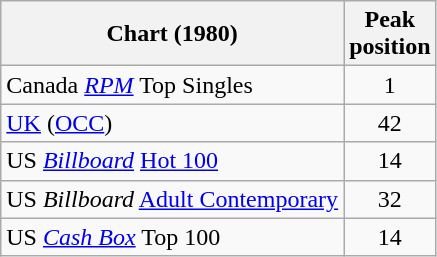<table class="wikitable sortable">
<tr>
<th>Chart (1980)</th>
<th>Peak<br>position</th>
</tr>
<tr>
<td>Canada <em><a href='#'>RPM</a></em> Top Singles</td>
<td style="text-align:center;">1</td>
</tr>
<tr>
<td><a href='#'>UK</a> (<a href='#'>OCC</a>)</td>
<td style="text-align:center;">42</td>
</tr>
<tr>
<td>US <em><a href='#'>Billboard</a></em> <a href='#'>Hot 100</a></td>
<td style="text-align:center;">14</td>
</tr>
<tr>
<td>US <em>Billboard</em> <a href='#'>Adult Contemporary</a></td>
<td style="text-align:center;">32</td>
</tr>
<tr>
<td>US <a href='#'><em>Cash Box</em></a> Top 100</td>
<td align="center">14</td>
</tr>
</table>
